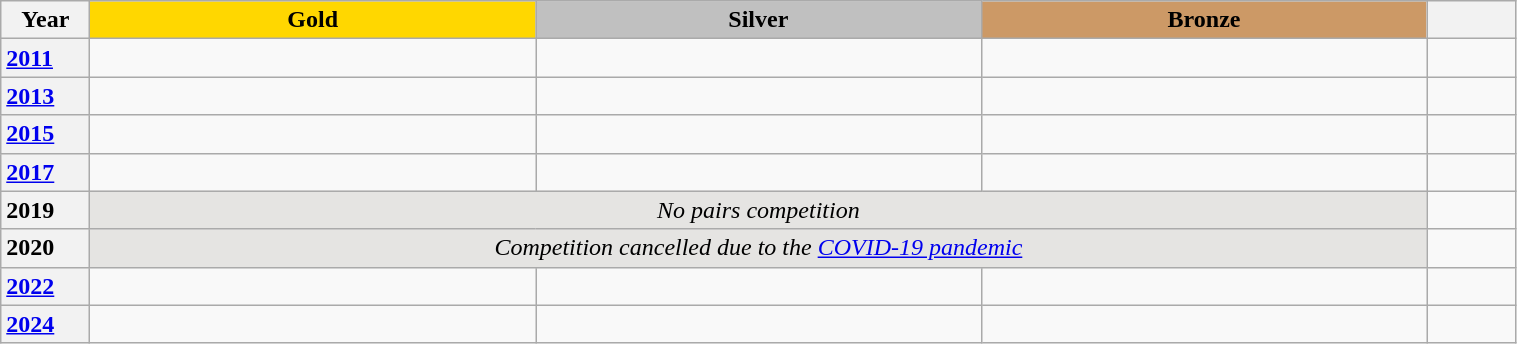<table class="wikitable unsortable" style="text-align:left; width:80%">
<tr>
<th scope="col" style="text-align:center; width:5%">Year</th>
<th scope="col" style="text-align:center; width:25%; background:gold">Gold</th>
<th scope="col" style="text-align:center; width:25%; background:silver">Silver</th>
<th scope="col" style="text-align:center; width:25%; background:#c96">Bronze</th>
<th scope="col" style="text-align:center; width:5%"></th>
</tr>
<tr>
<th scope="row" style="text-align:left"><a href='#'>2011</a></th>
<td></td>
<td></td>
<td></td>
<td></td>
</tr>
<tr>
<th scope="row" style="text-align:left"><a href='#'>2013</a></th>
<td></td>
<td></td>
<td></td>
<td></td>
</tr>
<tr>
<th scope="row" style="text-align:left"><a href='#'>2015</a></th>
<td></td>
<td></td>
<td></td>
<td></td>
</tr>
<tr>
<th scope="row" style="text-align:left"><a href='#'>2017</a></th>
<td></td>
<td></td>
<td></td>
<td></td>
</tr>
<tr>
<th scope="row" style="text-align:left">2019</th>
<td colspan="3" bgcolor="e5e4e2" align="center"><em>No pairs competition</em></td>
<td></td>
</tr>
<tr>
<th scope="row" style="text-align:left">2020</th>
<td colspan="3" bgcolor="e5e4e2" align="center"><em>Competition cancelled due to the <a href='#'>COVID-19 pandemic</a></em></td>
<td></td>
</tr>
<tr>
<th scope="row" style="text-align:left"><a href='#'>2022</a></th>
<td></td>
<td></td>
<td></td>
<td></td>
</tr>
<tr>
<th scope="row" style="text-align:left"><a href='#'>2024</a></th>
<td></td>
<td></td>
<td></td>
<td></td>
</tr>
</table>
